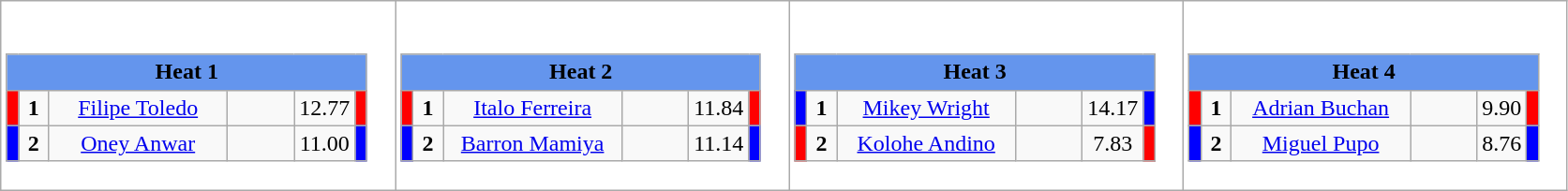<table class="wikitable" style="background:#fff;">
<tr>
<td><br><table class="wikitable">
<tr>
<td colspan="6"  style="text-align:center; background:#6495ed;"><strong>Heat 1</strong></td>
</tr>
<tr>
<td style="width:01px; background: #f00;"></td>
<td style="width:14px; text-align:center;"><strong>1</strong></td>
<td style="width:120px; text-align:center;"><a href='#'>Filipe Toledo</a></td>
<td style="width:40px; text-align:center;"></td>
<td style="width:20px; text-align:center;">12.77</td>
<td style="width:01px; background: #f00;"></td>
</tr>
<tr>
<td style="width:01px; background: #00f;"></td>
<td style="width:14px; text-align:center;"><strong>2</strong></td>
<td style="width:120px; text-align:center;"><a href='#'>Oney Anwar</a></td>
<td style="width:40px; text-align:center;"></td>
<td style="width:20px; text-align:center;">11.00</td>
<td style="width:01px; background: #00f;"></td>
</tr>
</table>
</td>
<td><br><table class="wikitable">
<tr>
<td colspan="6"  style="text-align:center; background:#6495ed;"><strong>Heat 2</strong></td>
</tr>
<tr>
<td style="width:01px; background: #f00;"></td>
<td style="width:14px; text-align:center;"><strong>1</strong></td>
<td style="width:120px; text-align:center;"><a href='#'>Italo Ferreira</a></td>
<td style="width:40px; text-align:center;"></td>
<td style="width:20px; text-align:center;">11.84</td>
<td style="width:01px; background: #f00;"></td>
</tr>
<tr>
<td style="width:01px; background: #00f;"></td>
<td style="width:14px; text-align:center;"><strong>2</strong></td>
<td style="width:120px; text-align:center;"><a href='#'>Barron Mamiya</a></td>
<td style="width:40px; text-align:center;"></td>
<td style="width:20px; text-align:center;">11.14</td>
<td style="width:01px; background: #00f;"></td>
</tr>
</table>
</td>
<td><br><table class="wikitable">
<tr>
<td colspan="6"  style="text-align:center; background:#6495ed;"><strong>Heat 3</strong></td>
</tr>
<tr>
<td style="width:01px; background: #00f;"></td>
<td style="width:14px; text-align:center;"><strong>1</strong></td>
<td style="width:120px; text-align:center;"><a href='#'>Mikey Wright</a></td>
<td style="width:40px; text-align:center;"></td>
<td style="width:20px; text-align:center;">14.17</td>
<td style="width:01px; background: #00f;"></td>
</tr>
<tr>
<td style="width:01px; background: #f00;"></td>
<td style="width:14px; text-align:center;"><strong>2</strong></td>
<td style="width:120px; text-align:center;"><a href='#'>Kolohe Andino</a></td>
<td style="width:40px; text-align:center;"></td>
<td style="width:20px; text-align:center;">7.83</td>
<td style="width:01px; background: #f00;"></td>
</tr>
</table>
</td>
<td><br><table class="wikitable">
<tr>
<td colspan="6"  style="text-align:center; background:#6495ed;"><strong>Heat 4</strong></td>
</tr>
<tr>
<td style="width:01px; background: #f00;"></td>
<td style="width:14px; text-align:center;"><strong>1</strong></td>
<td style="width:120px; text-align:center;"><a href='#'>Adrian Buchan</a></td>
<td style="width:40px; text-align:center;"></td>
<td style="width:20px; text-align:center;">9.90</td>
<td style="width:01px; background: #f00;"></td>
</tr>
<tr>
<td style="width:01px; background: #00f;"></td>
<td style="width:14px; text-align:center;"><strong>2</strong></td>
<td style="width:120px; text-align:center;"><a href='#'>Miguel Pupo</a></td>
<td style="width:40px; text-align:center;"></td>
<td style="width:20px; text-align:center;">8.76</td>
<td style="width:01px; background: #00f;"></td>
</tr>
</table>
</td>
</tr>
</table>
